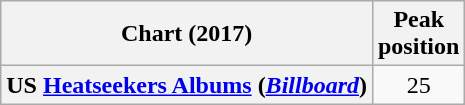<table class="wikitable plainrowheaders" style="text-align:center;">
<tr>
<th scope="col">Chart (2017)</th>
<th scope="col">Peak<br>position</th>
</tr>
<tr>
<th scope="row">US <a href='#'>Heatseekers Albums</a> (<em><a href='#'>Billboard</a></em>)</th>
<td>25</td>
</tr>
</table>
